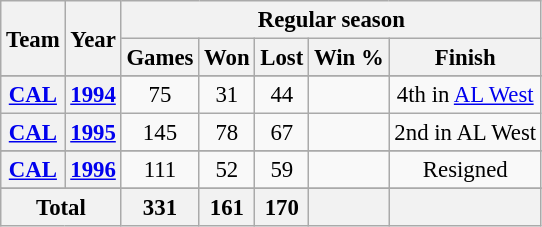<table class="wikitable" style="font-size: 95%; text-align:center;">
<tr>
<th rowspan="2">Team</th>
<th rowspan="2">Year</th>
<th colspan="5">Regular season</th>
</tr>
<tr>
<th>Games</th>
<th>Won</th>
<th>Lost</th>
<th>Win %</th>
<th>Finish</th>
</tr>
<tr>
</tr>
<tr>
<th><a href='#'>CAL</a></th>
<th><a href='#'>1994</a></th>
<td>75</td>
<td>31</td>
<td>44</td>
<td></td>
<td>4th in <a href='#'>AL West</a></td>
</tr>
<tr>
<th><a href='#'>CAL</a></th>
<th><a href='#'>1995</a></th>
<td>145</td>
<td>78</td>
<td>67</td>
<td></td>
<td>2nd in AL West</td>
</tr>
<tr>
</tr>
<tr>
<th><a href='#'>CAL</a></th>
<th><a href='#'>1996</a></th>
<td>111</td>
<td>52</td>
<td>59</td>
<td></td>
<td>Resigned</td>
</tr>
<tr>
</tr>
<tr>
<th colspan="2">Total</th>
<th>331</th>
<th>161</th>
<th>170</th>
<th></th>
<th></th>
</tr>
</table>
